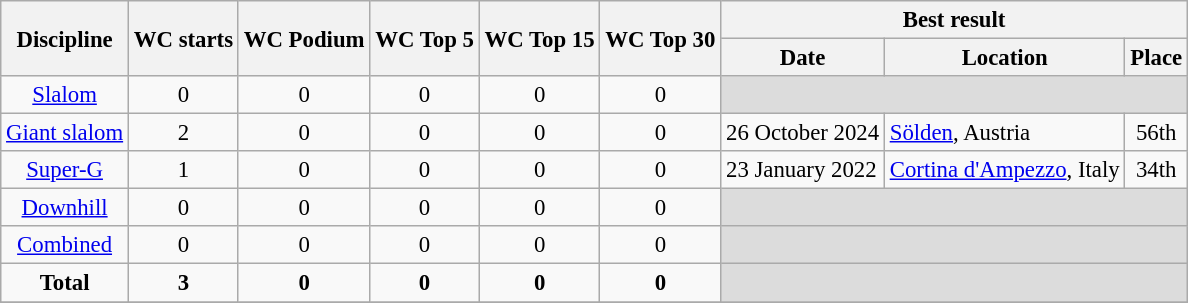<table class="wikitable" style="text-align:center; font-size:95%;">
<tr>
<th rowspan=2>Discipline</th>
<th rowspan=2>WC starts</th>
<th rowspan=2>WC Podium</th>
<th rowspan=2>WC Top 5</th>
<th rowspan=2>WC Top 15</th>
<th rowspan=2>WC Top 30</th>
<th colspan=3>Best result</th>
</tr>
<tr>
<th>Date</th>
<th>Location</th>
<th>Place</th>
</tr>
<tr>
<td align=center><a href='#'>Slalom</a></td>
<td align=center>0</td>
<td align=center>0</td>
<td align=center>0</td>
<td align=center>0</td>
<td align=center>0</td>
<td colspan=3 bgcolor=#DCDCDC></td>
</tr>
<tr>
<td align=center><a href='#'>Giant slalom</a></td>
<td align=center>2</td>
<td align=center>0</td>
<td align=center>0</td>
<td align=center>0</td>
<td align=center>0</td>
<td align=left>26 October 2024</td>
<td align=left> <a href='#'>Sölden</a>, Austria</td>
<td>56th</td>
</tr>
<tr>
<td align=center><a href='#'>Super-G</a></td>
<td align=center>1</td>
<td align=center>0</td>
<td align=center>0</td>
<td align=center>0</td>
<td align=center>0</td>
<td align=left>23 January 2022</td>
<td align=left> <a href='#'>Cortina d'Ampezzo</a>, Italy</td>
<td>34th</td>
</tr>
<tr>
<td align=center><a href='#'>Downhill</a></td>
<td align=center>0</td>
<td align=center>0</td>
<td align=center>0</td>
<td align=center>0</td>
<td align=center>0</td>
<td colspan=3 bgcolor=#DCDCDC></td>
</tr>
<tr>
<td align=center><a href='#'>Combined</a></td>
<td align=center>0</td>
<td align=center>0</td>
<td align=center>0</td>
<td align=center>0</td>
<td align=center>0</td>
<td colspan=3 bgcolor=#DCDCDC></td>
</tr>
<tr>
<td align=center><strong>Total</strong></td>
<td align=center><strong>3</strong></td>
<td align=center><strong>0</strong></td>
<td align=center><strong>0</strong></td>
<td align=center><strong>0</strong></td>
<td align=center><strong>0</strong></td>
<td colspan=3 bgcolor=#DCDCDC></td>
</tr>
<tr>
</tr>
</table>
